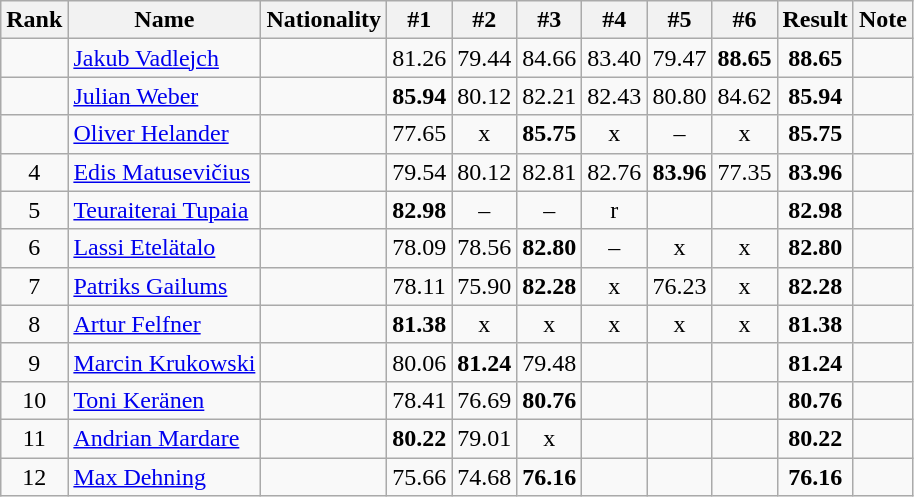<table class="wikitable sortable">
<tr>
<th>Rank</th>
<th>Name</th>
<th>Nationality</th>
<th>#1</th>
<th>#2</th>
<th>#3</th>
<th>#4</th>
<th>#5</th>
<th>#6</th>
<th>Result</th>
<th>Note</th>
</tr>
<tr align="center">
<td></td>
<td align="left"><a href='#'>Jakub Vadlejch</a></td>
<td align="left"></td>
<td>81.26</td>
<td>79.44</td>
<td>84.66</td>
<td>83.40</td>
<td>79.47</td>
<td><strong>88.65</strong></td>
<td><strong>88.65</strong></td>
<td></td>
</tr>
<tr align="center">
<td></td>
<td align="left"><a href='#'>Julian Weber</a></td>
<td align="left"></td>
<td><strong>85.94</strong></td>
<td>80.12</td>
<td>82.21</td>
<td>82.43</td>
<td>80.80</td>
<td>84.62</td>
<td><strong>85.94</strong></td>
<td></td>
</tr>
<tr align="center">
<td></td>
<td align="left"><a href='#'>Oliver Helander</a></td>
<td align="left"></td>
<td>77.65</td>
<td>x</td>
<td><strong>85.75</strong></td>
<td>x</td>
<td>–</td>
<td>x</td>
<td><strong>85.75</strong></td>
<td></td>
</tr>
<tr align="center">
<td>4</td>
<td align="left"><a href='#'>Edis Matusevičius</a></td>
<td align="left"></td>
<td>79.54</td>
<td>80.12</td>
<td>82.81</td>
<td>82.76</td>
<td><strong>83.96</strong></td>
<td>77.35</td>
<td><strong>83.96</strong></td>
<td></td>
</tr>
<tr align="center">
<td>5</td>
<td align="left"><a href='#'>Teuraiterai Tupaia</a></td>
<td align="left"></td>
<td><strong>82.98</strong></td>
<td>–</td>
<td>–</td>
<td>r</td>
<td></td>
<td></td>
<td><strong>82.98</strong></td>
<td></td>
</tr>
<tr align="center">
<td>6</td>
<td align="left"><a href='#'>Lassi Etelätalo</a></td>
<td align="left"></td>
<td>78.09</td>
<td>78.56</td>
<td><strong>82.80</strong></td>
<td>–</td>
<td>x</td>
<td>x</td>
<td><strong>82.80</strong></td>
<td></td>
</tr>
<tr align="center">
<td>7</td>
<td align="left"><a href='#'>Patriks Gailums</a></td>
<td align="left"></td>
<td>78.11</td>
<td>75.90</td>
<td><strong>82.28</strong></td>
<td>x</td>
<td>76.23</td>
<td>x</td>
<td><strong>82.28</strong></td>
<td></td>
</tr>
<tr align="center">
<td>8</td>
<td align="left"><a href='#'>Artur Felfner</a></td>
<td align="left"></td>
<td><strong>81.38</strong></td>
<td>x</td>
<td>x</td>
<td>x</td>
<td>x</td>
<td>x</td>
<td><strong>81.38</strong></td>
<td></td>
</tr>
<tr align="center">
<td>9</td>
<td align="left"><a href='#'>Marcin Krukowski</a></td>
<td align="left"></td>
<td>80.06</td>
<td><strong>81.24</strong></td>
<td>79.48</td>
<td></td>
<td></td>
<td></td>
<td><strong>81.24</strong></td>
<td></td>
</tr>
<tr align="center">
<td>10</td>
<td align="left"><a href='#'>Toni Keränen</a></td>
<td align="left"></td>
<td>78.41</td>
<td>76.69</td>
<td><strong>80.76</strong></td>
<td></td>
<td></td>
<td></td>
<td><strong>80.76</strong></td>
<td></td>
</tr>
<tr align="center">
<td>11</td>
<td align="left"><a href='#'>Andrian Mardare</a></td>
<td align="left"></td>
<td><strong>80.22</strong></td>
<td>79.01</td>
<td>x</td>
<td></td>
<td></td>
<td></td>
<td><strong>80.22</strong></td>
<td></td>
</tr>
<tr align="center">
<td>12</td>
<td align="left"><a href='#'>Max Dehning</a></td>
<td align="left"></td>
<td>75.66</td>
<td>74.68</td>
<td><strong>76.16</strong></td>
<td></td>
<td></td>
<td></td>
<td><strong>76.16</strong></td>
<td></td>
</tr>
</table>
